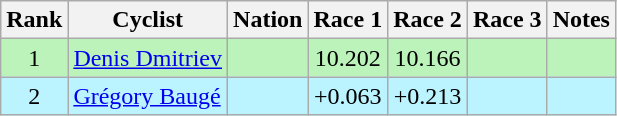<table class="wikitable sortable" style="text-align:center;">
<tr>
<th>Rank</th>
<th>Cyclist</th>
<th>Nation</th>
<th>Race 1</th>
<th>Race 2</th>
<th>Race 3</th>
<th>Notes</th>
</tr>
<tr bgcolor=bbf3bb>
<td>1</td>
<td align=left><a href='#'>Denis Dmitriev</a></td>
<td align=left></td>
<td>10.202</td>
<td>10.166</td>
<td></td>
<td></td>
</tr>
<tr bgcolor=bbf3ff>
<td>2</td>
<td align=left><a href='#'>Grégory Baugé</a></td>
<td align=left></td>
<td data-sort-value=10.265>+0.063</td>
<td data-sort-value=10.379>+0.213</td>
<td></td>
<td></td>
</tr>
</table>
